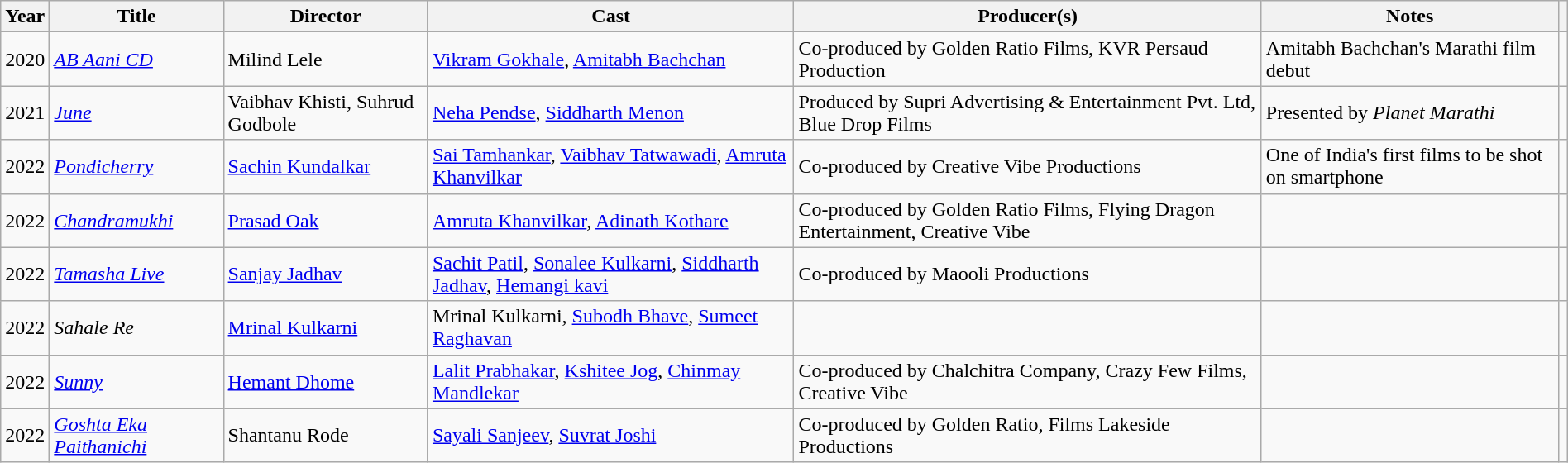<table class="wikitable sortable" style="width: 100%;">
<tr>
<th scope="col">Year</th>
<th scope="col">Title</th>
<th scope="col">Director</th>
<th scope="col">Cast</th>
<th scope = "col">Producer(s)</th>
<th scope = "col">Notes</th>
<th scope="col" class="unsortable"></th>
</tr>
<tr>
<td>2020</td>
<td><em><a href='#'>AB Aani CD</a></em></td>
<td>Milind Lele</td>
<td><a href='#'>Vikram Gokhale</a>, <a href='#'>Amitabh Bachchan</a></td>
<td>Co-produced by Golden Ratio Films, KVR Persaud Production</td>
<td>Amitabh Bachchan's Marathi film debut</td>
<td></td>
</tr>
<tr>
<td>2021</td>
<td><em><a href='#'>June</a></em></td>
<td>Vaibhav Khisti, Suhrud Godbole</td>
<td><a href='#'>Neha Pendse</a>, <a href='#'>Siddharth Menon</a></td>
<td>Produced by Supri Advertising & Entertainment Pvt. Ltd, Blue Drop Films</td>
<td>Presented by <em>Planet Marathi</em></td>
<td></td>
</tr>
<tr>
<td>2022</td>
<td><em><a href='#'>Pondicherry</a></em></td>
<td><a href='#'>Sachin Kundalkar</a></td>
<td><a href='#'>Sai Tamhankar</a>, <a href='#'>Vaibhav Tatwawadi</a>, <a href='#'>Amruta Khanvilkar</a></td>
<td>Co-produced by Creative Vibe Productions</td>
<td>One of India's first films to be shot on smartphone</td>
<td></td>
</tr>
<tr>
<td>2022</td>
<td><a href='#'><em>Chandramukhi</em></a></td>
<td><a href='#'>Prasad Oak</a></td>
<td><a href='#'>Amruta Khanvilkar</a>, <a href='#'>Adinath Kothare</a></td>
<td>Co-produced by Golden Ratio Films, Flying Dragon Entertainment, Creative Vibe</td>
<td></td>
<td></td>
</tr>
<tr>
<td>2022</td>
<td><em><a href='#'>Tamasha Live</a></em></td>
<td><a href='#'>Sanjay Jadhav</a></td>
<td><a href='#'>Sachit Patil</a>, <a href='#'>Sonalee Kulkarni</a>, <a href='#'>Siddharth Jadhav</a>, <a href='#'>Hemangi kavi</a></td>
<td>Co-produced by Maooli Productions</td>
<td></td>
<td></td>
</tr>
<tr>
<td>2022</td>
<td><em>Sahale Re</em></td>
<td><a href='#'>Mrinal Kulkarni</a></td>
<td>Mrinal Kulkarni, <a href='#'>Subodh Bhave</a>, <a href='#'>Sumeet Raghavan</a></td>
<td></td>
<td></td>
<td></td>
</tr>
<tr>
<td>2022</td>
<td><em><a href='#'>Sunny</a></em></td>
<td><a href='#'>Hemant Dhome</a></td>
<td><a href='#'>Lalit Prabhakar</a>, <a href='#'>Kshitee Jog</a>, <a href='#'>Chinmay Mandlekar</a></td>
<td>Co-produced by Chalchitra Company,  Crazy Few Films, Creative Vibe</td>
<td></td>
<td></td>
</tr>
<tr>
<td>2022</td>
<td><em><a href='#'>Goshta Eka Paithanichi</a></em></td>
<td>Shantanu Rode</td>
<td><a href='#'>Sayali Sanjeev</a>, <a href='#'>Suvrat Joshi</a></td>
<td>Co-produced by Golden Ratio, Films Lakeside Productions</td>
<td></td>
<td></td>
</tr>
</table>
